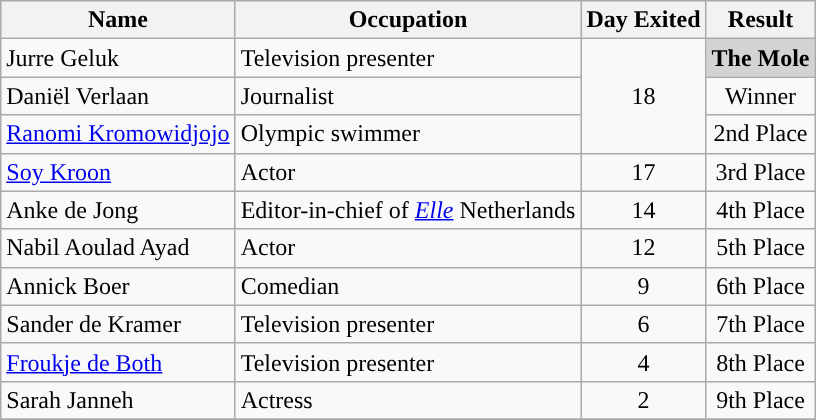<table class="wikitable sortable" style="text-align:center;">
<tr>
<th>Name</th>
<th>Occupation</th>
<th>Day Exited</th>
<th>Result</th>
</tr>
<tr>
<td style="text-align:left">Jurre Geluk</td>
<td style="text-align:left">Television presenter</td>
<td rowspan="3" style="text-align:center">18</td>
<td style=background:lightgray;><strong>The Mole</strong></td>
</tr>
<tr>
<td style="text-align:left">Daniël Verlaan</td>
<td style="text-align:left">Journalist</td>
<td>Winner</td>
</tr>
<tr>
<td style="text-align:left"><a href='#'>Ranomi Kromowidjojo</a></td>
<td style="text-align:left">Olympic swimmer</td>
<td>2nd Place</td>
</tr>
<tr>
<td style="text-align:left"><a href='#'>Soy Kroon</a></td>
<td style="text-align:left">Actor</td>
<td>17</td>
<td>3rd Place</td>
</tr>
<tr>
<td style="text-align:left">Anke de Jong</td>
<td style="text-align:left">Editor-in-chief of <em><a href='#'>Elle</a></em> Netherlands</td>
<td>14</td>
<td>4th Place</td>
</tr>
<tr>
<td style="text-align:left">Nabil Aoulad Ayad</td>
<td style="text-align:left">Actor</td>
<td>12</td>
<td>5th Place</td>
</tr>
<tr>
<td style="text-align:left">Annick Boer</td>
<td style="text-align:left">Comedian</td>
<td>9</td>
<td>6th Place</td>
</tr>
<tr>
<td style="text-align:left">Sander de Kramer</td>
<td style="text-align:left">Television presenter</td>
<td>6</td>
<td>7th Place</td>
</tr>
<tr>
<td style="text-align:left"><a href='#'>Froukje de Both</a></td>
<td style="text-align:left">Television presenter</td>
<td>4</td>
<td>8th Place</td>
</tr>
<tr>
<td style="text-align:left">Sarah Janneh</td>
<td style="text-align:left">Actress</td>
<td>2</td>
<td>9th Place</td>
</tr>
<tr>
</tr>
</table>
